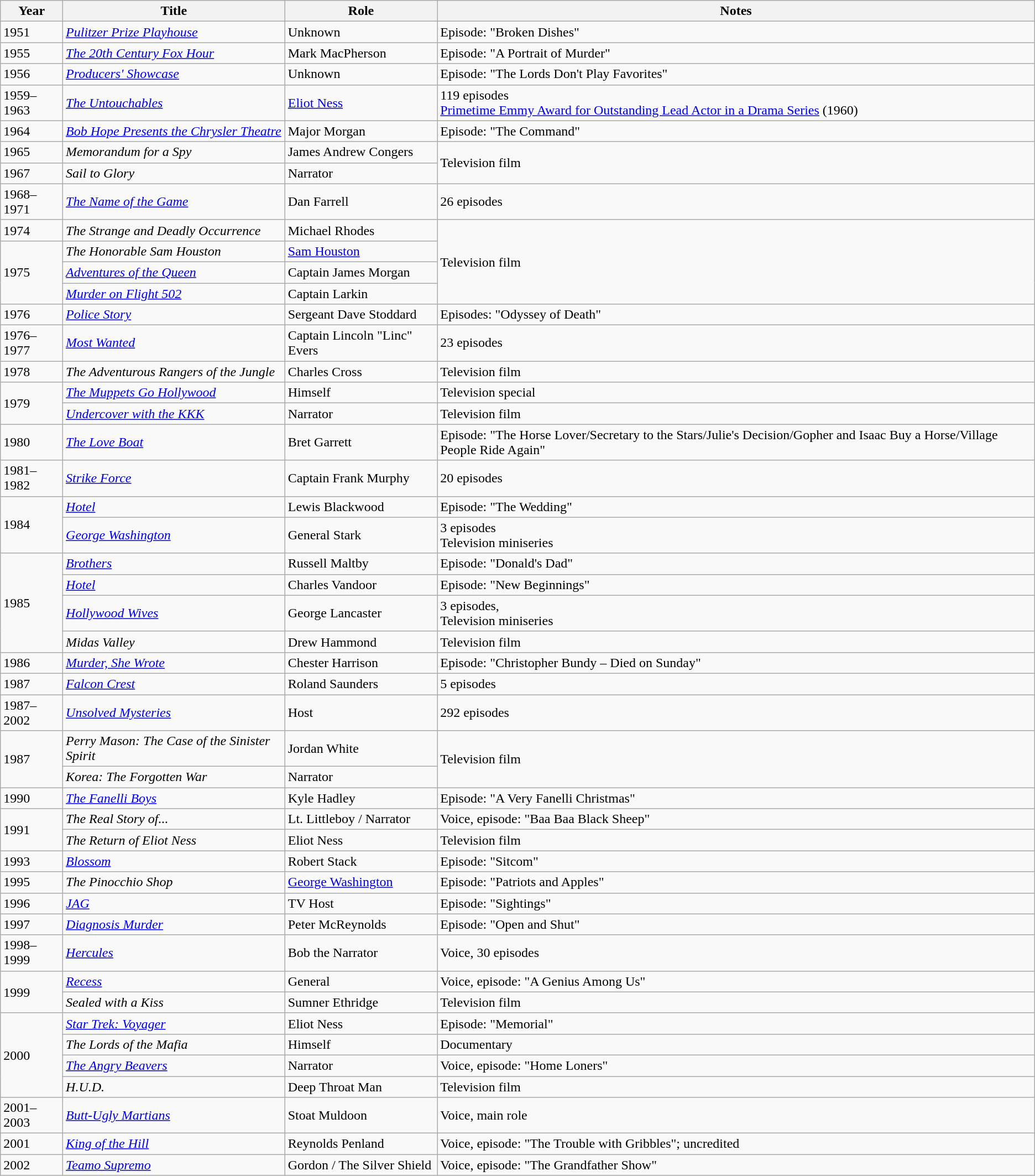<table class="wikitable sortable">
<tr>
<th>Year</th>
<th>Title</th>
<th>Role</th>
<th>Notes</th>
</tr>
<tr>
<td>1951</td>
<td><em><a href='#'>Pulitzer Prize Playhouse</a></em></td>
<td>Unknown</td>
<td>Episode: "Broken Dishes"</td>
</tr>
<tr>
<td>1955</td>
<td><em><a href='#'>The 20th Century Fox Hour</a></em></td>
<td>Mark MacPherson</td>
<td>Episode: "A Portrait of Murder"</td>
</tr>
<tr>
<td>1956</td>
<td><em><a href='#'>Producers' Showcase</a></em></td>
<td>Unknown</td>
<td>Episode: "The Lords Don't Play Favorites"</td>
</tr>
<tr>
<td>1959–1963</td>
<td><em><a href='#'>The Untouchables</a></em></td>
<td><a href='#'>Eliot Ness</a></td>
<td>119 episodes<br><a href='#'>Primetime Emmy Award for Outstanding Lead Actor in a Drama Series</a> (1960)</td>
</tr>
<tr>
<td>1964</td>
<td><em><a href='#'>Bob Hope Presents the Chrysler Theatre</a></em></td>
<td>Major Morgan</td>
<td>Episode: "The Command"</td>
</tr>
<tr>
<td>1965</td>
<td><em>Memorandum for a Spy</em></td>
<td>James Andrew Congers</td>
<td rowspan="2">Television film</td>
</tr>
<tr>
<td>1967</td>
<td><em>Sail to Glory</em></td>
<td>Narrator</td>
</tr>
<tr>
<td>1968–1971</td>
<td><em><a href='#'>The Name of the Game</a></em></td>
<td>Dan Farrell</td>
<td>26 episodes</td>
</tr>
<tr>
<td>1974</td>
<td><em>The Strange and Deadly Occurrence</em></td>
<td>Michael Rhodes</td>
<td rowspan="4">Television film</td>
</tr>
<tr>
<td rowspan="3">1975</td>
<td><em>The Honorable Sam Houston</em></td>
<td><a href='#'>Sam Houston</a></td>
</tr>
<tr>
<td><em><a href='#'>Adventures of the Queen</a></em></td>
<td>Captain James Morgan</td>
</tr>
<tr>
<td><em><a href='#'>Murder on Flight 502</a></em></td>
<td>Captain Larkin</td>
</tr>
<tr>
<td>1976</td>
<td><em><a href='#'>Police Story</a></em></td>
<td>Sergeant Dave Stoddard</td>
<td>Episodes: "Odyssey of Death"</td>
</tr>
<tr>
<td>1976–1977</td>
<td><em><a href='#'>Most Wanted</a></em></td>
<td>Captain Lincoln "Linc" Evers</td>
<td>23 episodes</td>
</tr>
<tr>
<td>1978</td>
<td><em>The Adventurous Rangers of the Jungle</em></td>
<td>Charles Cross</td>
<td>Television film</td>
</tr>
<tr>
<td rowspan="2">1979</td>
<td><em><a href='#'>The Muppets Go Hollywood</a></em></td>
<td>Himself</td>
<td>Television special</td>
</tr>
<tr>
<td><em><a href='#'>Undercover with the KKK</a></em></td>
<td>Narrator</td>
<td>Television film</td>
</tr>
<tr>
<td>1980</td>
<td><em><a href='#'>The Love Boat</a></em></td>
<td>Bret Garrett</td>
<td>Episode: "The Horse Lover/Secretary to the Stars/Julie's Decision/Gopher and Isaac Buy a Horse/Village People Ride Again"</td>
</tr>
<tr>
<td>1981–1982</td>
<td><em><a href='#'>Strike Force</a></em></td>
<td>Captain Frank Murphy</td>
<td>20 episodes</td>
</tr>
<tr>
<td rowspan="2">1984</td>
<td><em><a href='#'>Hotel</a></em></td>
<td>Lewis Blackwood</td>
<td>Episode: "The Wedding"</td>
</tr>
<tr>
<td><em><a href='#'>George Washington</a></em></td>
<td>General Stark</td>
<td>3 episodes<br>Television miniseries</td>
</tr>
<tr>
<td rowspan="4">1985</td>
<td><em><a href='#'>Brothers</a></em></td>
<td>Russell Maltby</td>
<td>Episode: "Donald's Dad"</td>
</tr>
<tr>
<td><em><a href='#'>Hotel</a></em></td>
<td>Charles Vandoor</td>
<td>Episode: "New Beginnings"</td>
</tr>
<tr>
<td><em><a href='#'>Hollywood Wives</a></em></td>
<td>George Lancaster</td>
<td>3 episodes,<br>Television miniseries</td>
</tr>
<tr>
<td><em>Midas Valley</em></td>
<td>Drew Hammond</td>
<td>Television film</td>
</tr>
<tr>
<td>1986</td>
<td><em><a href='#'>Murder, She Wrote</a></em></td>
<td>Chester Harrison</td>
<td>Episode: "Christopher Bundy – Died on Sunday"</td>
</tr>
<tr>
<td>1987</td>
<td><em><a href='#'>Falcon Crest</a></em></td>
<td>Roland Saunders</td>
<td>5 episodes</td>
</tr>
<tr>
<td>1987–2002</td>
<td><em><a href='#'>Unsolved Mysteries</a></em></td>
<td>Host</td>
<td>292 episodes</td>
</tr>
<tr>
<td rowspan="2">1987</td>
<td><em>Perry Mason: The Case of the Sinister Spirit</em></td>
<td>Jordan White</td>
<td rowspan="2">Television film</td>
</tr>
<tr>
<td><em>Korea: The Forgotten War</em></td>
<td>Narrator</td>
</tr>
<tr>
<td>1990</td>
<td><em><a href='#'>The Fanelli Boys</a></em></td>
<td>Kyle Hadley</td>
<td>Episode: "A Very Fanelli Christmas"</td>
</tr>
<tr>
<td rowspan="2">1991</td>
<td><em>The Real Story of...</em></td>
<td>Lt. Littleboy / Narrator</td>
<td>Voice, episode: "Baa Baa Black Sheep"</td>
</tr>
<tr>
<td><em>The Return of Eliot Ness</em></td>
<td>Eliot Ness</td>
<td>Television film</td>
</tr>
<tr>
<td>1993</td>
<td><em><a href='#'>Blossom</a></em></td>
<td>Robert Stack</td>
<td>Episode: "Sitcom"</td>
</tr>
<tr>
<td>1995</td>
<td><em>The Pinocchio Shop</em></td>
<td><a href='#'>George Washington</a></td>
<td>Episode: "Patriots and Apples"</td>
</tr>
<tr>
<td>1996</td>
<td><em><a href='#'>JAG</a></em></td>
<td>TV Host</td>
<td>Episode: "Sightings"</td>
</tr>
<tr>
<td>1997</td>
<td><em><a href='#'>Diagnosis Murder</a></em></td>
<td>Peter McReynolds</td>
<td>Episode: "Open and Shut"</td>
</tr>
<tr>
<td>1998–1999</td>
<td><em><a href='#'>Hercules</a></em></td>
<td>Bob the Narrator</td>
<td>Voice, 30 episodes</td>
</tr>
<tr>
<td rowspan="2">1999</td>
<td><em><a href='#'>Recess</a></em></td>
<td>General</td>
<td>Voice, episode: "A Genius Among Us"</td>
</tr>
<tr>
<td><em>Sealed with a Kiss</em></td>
<td>Sumner Ethridge</td>
<td>Television film</td>
</tr>
<tr>
<td rowspan="4">2000</td>
<td><em><a href='#'>Star Trek: Voyager</a></em></td>
<td>Eliot Ness</td>
<td>Episode: "Memorial"</td>
</tr>
<tr>
<td><em>The Lords of the Mafia</em></td>
<td>Himself</td>
<td>Documentary</td>
</tr>
<tr>
<td><em><a href='#'>The Angry Beavers</a></em></td>
<td>Narrator</td>
<td>Voice, episode: "Home Loners"</td>
</tr>
<tr>
<td><em>H.U.D.</em></td>
<td>Deep Throat Man</td>
<td>Television film</td>
</tr>
<tr>
<td>2001–2003</td>
<td><em><a href='#'>Butt-Ugly Martians</a></em></td>
<td>Stoat Muldoon</td>
<td>Voice, main role</td>
</tr>
<tr>
<td>2001</td>
<td><em><a href='#'>King of the Hill</a></em></td>
<td>Reynolds Penland</td>
<td>Voice, episode: "The Trouble with Gribbles"; uncredited</td>
</tr>
<tr>
<td>2002</td>
<td><em><a href='#'>Teamo Supremo</a></em></td>
<td>Gordon / The Silver Shield</td>
<td>Voice, episode: "The Grandfather Show"</td>
</tr>
</table>
